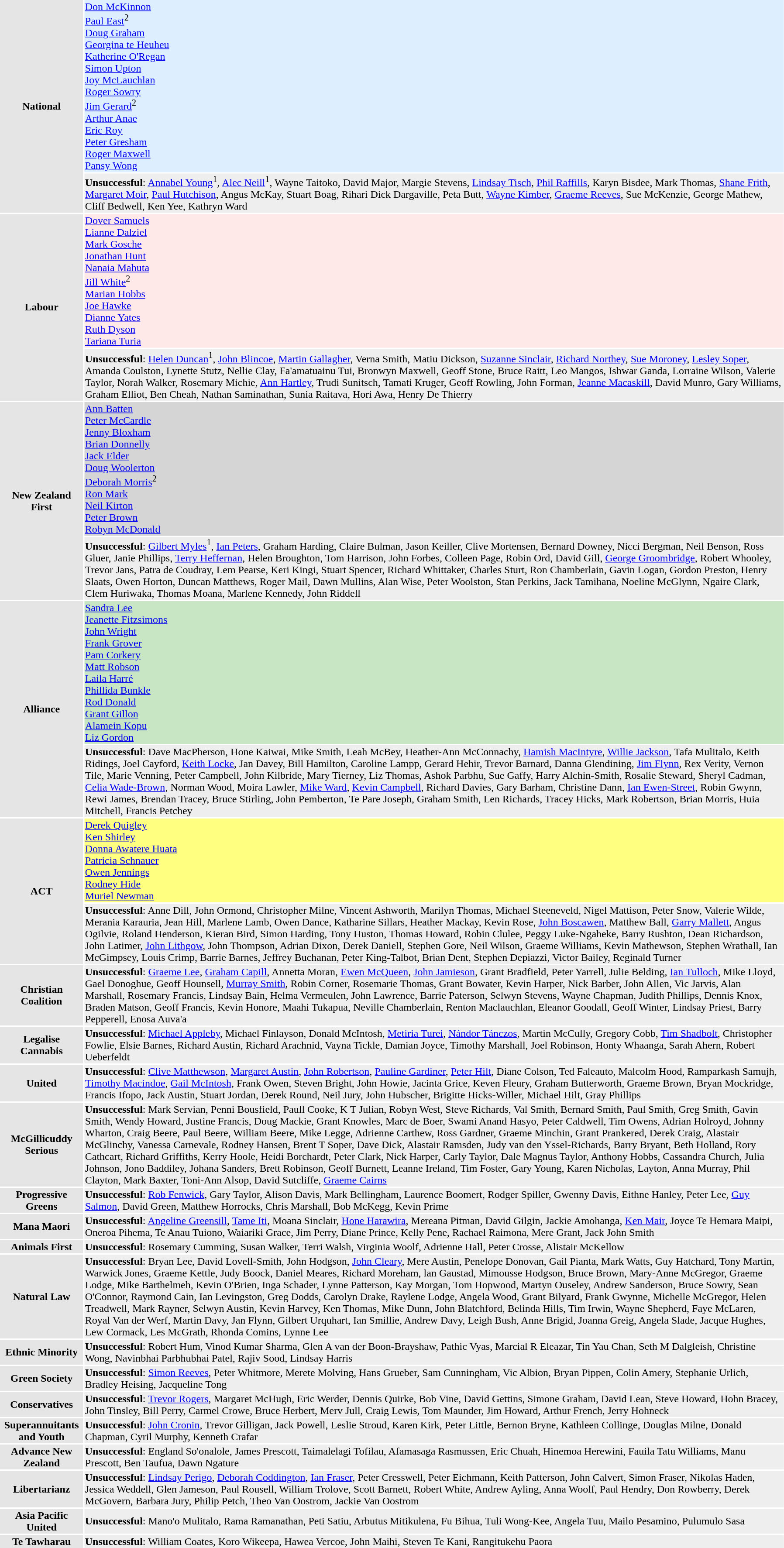<table width=95%>
<tr ------------------>
<td bgcolor=#E5E5E5 rowspan=2 align=center><strong>National</strong></td>
<td bgcolor=#DDEEFF><a href='#'>Don McKinnon</a><br><a href='#'>Paul East</a><sup>2</sup><br><a href='#'>Doug Graham</a><br><a href='#'>Georgina te Heuheu</a><br><a href='#'>Katherine O'Regan</a><br><a href='#'>Simon Upton</a><br><a href='#'>Joy McLauchlan</a><br><a href='#'>Roger Sowry</a><br><a href='#'>Jim Gerard</a><sup>2</sup><br><a href='#'>Arthur Anae</a><br><a href='#'>Eric Roy</a><br><a href='#'>Peter Gresham</a><br><a href='#'>Roger Maxwell</a><br><a href='#'>Pansy Wong</a></td>
</tr>
<tr>
<td bgcolor=#EEEEEE><span><strong>Unsuccessful</strong>: <a href='#'>Annabel Young</a><sup>1</sup>, <a href='#'>Alec Neill</a><sup>1</sup>, Wayne Taitoko, David Major, Margie Stevens, <a href='#'>Lindsay Tisch</a>, <a href='#'>Phil Raffills</a>, Karyn Bisdee, Mark Thomas, <a href='#'>Shane Frith</a>, <a href='#'>Margaret Moir</a>, <a href='#'>Paul Hutchison</a>, Angus McKay, Stuart Boag, Rihari Dick Dargaville, Peta Butt, <a href='#'>Wayne Kimber</a>, <a href='#'>Graeme Reeves</a>, Sue McKenzie, George Mathew, Cliff Bedwell, Ken Yee, Kathryn Ward</span></td>
</tr>
<tr ------------------>
<td bgcolor=#E5E5E5 rowspan=2 align=center><strong>Labour</strong></td>
<td bgcolor=#FFE8E8><a href='#'>Dover Samuels</a><br><a href='#'>Lianne Dalziel</a><br><a href='#'>Mark Gosche</a><br><a href='#'>Jonathan Hunt</a><br><a href='#'>Nanaia Mahuta</a><br><a href='#'>Jill White</a><sup>2</sup><br><a href='#'>Marian Hobbs</a><br><a href='#'>Joe Hawke</a><br><a href='#'>Dianne Yates</a><br><a href='#'>Ruth Dyson</a><br><a href='#'>Tariana Turia</a></td>
</tr>
<tr>
<td bgcolor=#EEEEEE><span><strong>Unsuccessful</strong>: <a href='#'>Helen Duncan</a><sup>1</sup>, <a href='#'>John Blincoe</a>, <a href='#'>Martin Gallagher</a>, Verna Smith, Matiu Dickson, <a href='#'>Suzanne Sinclair</a>, <a href='#'>Richard Northey</a>, <a href='#'>Sue Moroney</a>, <a href='#'>Lesley Soper</a>, Amanda Coulston, Lynette Stutz, Nellie Clay, Fa'amatuainu Tui, Bronwyn Maxwell, Geoff Stone, Bruce Raitt, Leo Mangos, Ishwar Ganda, Lorraine Wilson, Valerie Taylor, Norah Walker, Rosemary Michie, <a href='#'>Ann Hartley</a>, Trudi Sunitsch, Tamati Kruger, Geoff Rowling, John Forman, <a href='#'>Jeanne Macaskill</a>, David Munro, Gary Williams, Graham Elliot, Ben Cheah, Nathan Saminathan, Sunia Raitava, Hori Awa, Henry De Thierry</span></td>
</tr>
<tr ------------------>
<td bgcolor=#E5E5E5 rowspan=2 align=center><strong>New Zealand First</strong></td>
<td bgcolor=#D5D5D5><a href='#'>Ann Batten</a><br><a href='#'>Peter McCardle</a><br><a href='#'>Jenny Bloxham</a><br><a href='#'>Brian Donnelly</a><br><a href='#'>Jack Elder</a><br><a href='#'>Doug Woolerton</a><br><a href='#'>Deborah Morris</a><sup>2</sup><br><a href='#'>Ron Mark</a><br><a href='#'>Neil Kirton</a><br><a href='#'>Peter Brown</a><br><a href='#'>Robyn McDonald</a></td>
</tr>
<tr>
<td bgcolor=#EEEEEE><span><strong>Unsuccessful</strong>: <a href='#'>Gilbert Myles</a><sup>1</sup>, <a href='#'>Ian Peters</a>, Graham Harding, Claire Bulman, Jason Keiller, Clive Mortensen, Bernard Downey, Nicci Bergman, Neil Benson, Ross Gluer, Janie Phillips, <a href='#'>Terry Heffernan</a>, Helen Broughton, Tom Harrison, John Forbes, Colleen Page, Robin Ord, David Gill, <a href='#'>George Groombridge</a>, Robert Whooley, Trevor Jans, Patra de Coudray, Lem Pearse, Keri Kingi, Stuart Spencer, Richard Whittaker, Charles Sturt, Ron Chamberlain, Gavin Logan, Gordon Preston, Henry Slaats, Owen Horton, Duncan Matthews, Roger Mail, Dawn Mullins, Alan Wise, Peter Woolston, Stan Perkins, Jack Tamihana, Noeline McGlynn, Ngaire Clark, Clem Huriwaka, Thomas Moana, Marlene Kennedy, John Riddell</span></td>
</tr>
<tr ------------------>
<td bgcolor=#E5E5E5 rowspan=2 align=center><strong>Alliance</strong></td>
<td bgcolor=#C9E6C4><a href='#'>Sandra Lee</a><br><a href='#'>Jeanette Fitzsimons</a><br><a href='#'>John Wright</a><br><a href='#'>Frank Grover</a><br><a href='#'>Pam Corkery</a><br><a href='#'>Matt Robson</a><br><a href='#'>Laila Harré</a><br><a href='#'>Phillida Bunkle</a><br><a href='#'>Rod Donald</a><br><a href='#'>Grant Gillon</a><br><a href='#'>Alamein Kopu</a><br><a href='#'>Liz Gordon</a></td>
</tr>
<tr>
<td bgcolor=#EEEEEE><span><strong>Unsuccessful</strong>: Dave MacPherson, Hone Kaiwai, Mike Smith, Leah McBey, Heather-Ann McConnachy, <a href='#'>Hamish MacIntyre</a>, <a href='#'>Willie Jackson</a>, Tafa Mulitalo, Keith Ridings, Joel Cayford, <a href='#'>Keith Locke</a>, Jan Davey, Bill Hamilton, Caroline Lampp, Gerard Hehir, Trevor Barnard, Danna Glendining, <a href='#'>Jim Flynn</a>, Rex Verity, Vernon Tile, Marie Venning, Peter Campbell, John Kilbride, Mary Tierney, Liz Thomas, Ashok Parbhu, Sue Gaffy, Harry Alchin-Smith, Rosalie Steward, Sheryl Cadman, <a href='#'>Celia Wade-Brown</a>, Norman Wood, Moira Lawler, <a href='#'>Mike Ward</a>, <a href='#'>Kevin Campbell</a>, Richard Davies, Gary Barham, Christine Dann, <a href='#'>Ian Ewen-Street</a>, Robin Gwynn, Rewi James, Brendan Tracey, Bruce Stirling, John Pemberton, Te Pare Joseph, Graham Smith, Len Richards, Tracey Hicks, Mark Robertson, Brian Morris, Huia Mitchell, Francis Petchey</span></td>
</tr>
<tr ------------------>
<td bgcolor=#E5E5E5 rowspan=2 align=center><strong>ACT</strong></td>
<td bgcolor=#FFFF80><a href='#'>Derek Quigley</a><br><a href='#'>Ken Shirley</a><br><a href='#'>Donna Awatere Huata</a><br><a href='#'>Patricia Schnauer</a><br><a href='#'>Owen Jennings</a><br><a href='#'>Rodney Hide</a><br><a href='#'>Muriel Newman</a></td>
</tr>
<tr>
<td bgcolor=#EEEEEE><span><strong>Unsuccessful</strong>: Anne Dill, John Ormond, Christopher Milne, Vincent Ashworth, Marilyn Thomas, Michael Steeneveld, Nigel Mattison, Peter Snow, Valerie Wilde, Merania Karauria, Jean Hill, Marlene Lamb, Owen Dance, Katharine Sillars, Heather Mackay, Kevin Rose, <a href='#'>John Boscawen</a>, Matthew Ball, <a href='#'>Garry Mallett</a>, Angus Ogilvie, Roland Henderson, Kieran Bird, Simon Harding, Tony Huston, Thomas Howard, Robin Clulee, Peggy Luke-Ngaheke, Barry Rushton, Dean Richardson, John Latimer, <a href='#'>John Lithgow</a>, John Thompson, Adrian Dixon, Derek Daniell, Stephen Gore, Neil Wilson, Graeme Williams, Kevin Mathewson, Stephen Wrathall, Ian McGimpsey, Louis Crimp, Barrie Barnes, Jeffrey Buchanan, Peter King-Talbot, Brian Dent, Stephen Depiazzi, Victor Bailey, Reginald Turner</span></td>
</tr>
<tr ------------------>
<td bgcolor=#E5E5E5 align=center><strong>Christian Coalition</strong></td>
<td bgcolor=#EEEEEE><span><strong>Unsuccessful</strong>: <a href='#'>Graeme Lee</a>, <a href='#'>Graham Capill</a>, Annetta Moran, <a href='#'>Ewen McQueen</a>, <a href='#'>John Jamieson</a>, Grant Bradfield, Peter Yarrell, Julie Belding, <a href='#'>Ian Tulloch</a>, Mike Lloyd, Gael Donoghue, Geoff Hounsell, <a href='#'>Murray Smith</a>, Robin Corner, Rosemarie Thomas, Grant Bowater, Kevin Harper, Nick Barber, John Allen, Vic Jarvis, Alan Marshall, Rosemary Francis, Lindsay Bain, Helma Vermeulen, John Lawrence, Barrie Paterson, Selwyn Stevens, Wayne Chapman, Judith Phillips, Dennis Knox, Braden Matson, Geoff Francis, Kevin Honore, Maahi Tukapua, Neville Chamberlain, Renton Maclauchlan, Eleanor Goodall, Geoff Winter, Lindsay Priest, Barry Pepperell, Enosa Auva'a</span></td>
</tr>
<tr ------------------>
<td bgcolor=#E5E5E5 align=center><strong>Legalise Cannabis</strong></td>
<td bgcolor=#EEEEEE><span><strong>Unsuccessful</strong>: <a href='#'>Michael Appleby</a>, Michael Finlayson, Donald McIntosh, <a href='#'>Metiria Turei</a>, <a href='#'>Nándor Tánczos</a>, Martin McCully, Gregory Cobb, <a href='#'>Tim Shadbolt</a>, Christopher Fowlie, Elsie Barnes, Richard Austin, Richard Arachnid, Vayna Tickle, Damian Joyce, Timothy Marshall, Joel Robinson, Honty Whaanga, Sarah Ahern, Robert Ueberfeldt</span></td>
</tr>
<tr ------------------>
<td bgcolor=#E5E5E5 align=center><strong>United</strong></td>
<td bgcolor=#EEEEEE><span><strong>Unsuccessful</strong>: <a href='#'>Clive Matthewson</a>, <a href='#'>Margaret Austin</a>, <a href='#'>John Robertson</a>, <a href='#'>Pauline Gardiner</a>, <a href='#'>Peter Hilt</a>, Diane Colson, Ted Faleauto, Malcolm Hood, Ramparkash Samujh, <a href='#'>Timothy Macindoe</a>, <a href='#'>Gail McIntosh</a>, Frank Owen, Steven Bright, John Howie, Jacinta Grice, Keven Fleury, Graham Butterworth, Graeme Brown, Bryan Mockridge, Francis Ifopo, Jack Austin, Stuart Jordan, Derek Round, Neil Jury, John Hubscher, Brigitte Hicks-Willer, Michael Hilt, Gray Phillips</span></td>
</tr>
<tr ------------------>
<td bgcolor=#E5E5E5 align=center><strong>McGillicuddy Serious</strong></td>
<td bgcolor=#EEEEEE><span><strong>Unsuccessful</strong>: Mark Servian, Penni Bousfield, Paull Cooke, K T Julian, Robyn West, Steve Richards, Val Smith, Bernard Smith, Paul Smith, Greg Smith, Gavin Smith, Wendy Howard, Justine Francis, Doug Mackie, Grant Knowles, Marc de Boer, Swami Anand Hasyo, Peter Caldwell, Tim Owens, Adrian Holroyd, Johnny Wharton, Craig Beere, Paul Beere, William Beere, Mike Legge, Adrienne Carthew, Ross Gardner, Graeme Minchin, Grant Prankered, Derek Craig, Alastair McGlinchy, Vanessa Carnevale, Rodney Hansen, Brent T Soper, Dave Dick, Alastair Ramsden, Judy van den Yssel-Richards, Barry Bryant, Beth Holland, Rory Cathcart, Richard Griffiths, Kerry Hoole, Heidi Borchardt, Peter Clark, Nick Harper, Carly Taylor, Dale Magnus Taylor, Anthony Hobbs, Cassandra Church, Julia Johnson, Jono Baddiley, Johana Sanders, Brett Robinson, Geoff Burnett, Leanne Ireland, Tim Foster, Gary Young, Karen Nicholas, Layton, Anna Murray, Phil Clayton, Mark Baxter, Toni-Ann Alsop, David Sutcliffe, <a href='#'>Graeme Cairns</a></span></td>
</tr>
<tr ------------------>
<td bgcolor=#E5E5E5 align=center><strong>Progressive Greens</strong></td>
<td bgcolor=#EEEEEE><span><strong>Unsuccessful</strong>: <a href='#'>Rob Fenwick</a>, Gary Taylor, Alison Davis, Mark Bellingham, Laurence Boomert, Rodger Spiller, Gwenny Davis, Eithne Hanley, Peter Lee, <a href='#'>Guy Salmon</a>, David Green, Matthew Horrocks, Chris Marshall, Bob McKegg, Kevin Prime</span></td>
</tr>
<tr ------------------>
<td bgcolor=#E5E5E5 align=center><strong>Mana Maori</strong></td>
<td bgcolor=#EEEEEE><span><strong>Unsuccessful</strong>: <a href='#'>Angeline Greensill</a>, <a href='#'>Tame Iti</a>, Moana Sinclair, <a href='#'>Hone Harawira</a>, Mereana Pitman, David Gilgin, Jackie Amohanga, <a href='#'>Ken Mair</a>, Joyce Te Hemara Maipi, Oneroa Pihema, Te Anau Tuiono, Waiariki Grace, Jim Perry, Diane Prince, Kelly Pene, Rachael Raimona, Mere Grant, Jack John Smith</span></td>
</tr>
<tr ------------------>
<td bgcolor=#E5E5E5 align=center><strong>Animals First</strong></td>
<td bgcolor=#EEEEEE><span><strong>Unsuccessful</strong>: Rosemary Cumming, Susan Walker, Terri Walsh, Virginia Woolf, Adrienne Hall, Peter Crosse, Alistair McKellow</span></td>
</tr>
<tr ------------------>
<td bgcolor=#E5E5E5 align=center><strong>Natural Law</strong></td>
<td bgcolor=#EEEEEE><span><strong>Unsuccessful</strong>: Bryan Lee, David Lovell-Smith, John Hodgson, <a href='#'>John Cleary</a>, Mere Austin, Penelope Donovan, Gail Pianta, Mark Watts, Guy Hatchard, Tony Martin, Warwick Jones, Graeme Kettle, Judy Boock, Daniel Meares, Richard Moreham, lan Gaustad, Mimousse Hodgson, Bruce Brown, Mary-Anne McGregor, Graeme Lodge, Mike Barthelmeh, Kevin O'Brien, Inga Schader, Lynne Patterson, Kay Morgan, Tom Hopwood, Martyn Ouseley, Andrew Sanderson, Bruce Sowry, Sean O'Connor, Raymond Cain, Ian Levingston, Greg Dodds, Carolyn Drake, Raylene Lodge, Angela Wood, Grant Bilyard, Frank Gwynne, Michelle McGregor, Helen Treadwell, Mark Rayner, Selwyn Austin, Kevin Harvey, Ken Thomas, Mike Dunn, John Blatchford, Belinda Hills, Tim Irwin, Wayne Shepherd, Faye McLaren, Royal Van der Werf, Martin Davy, Jan Flynn, Gilbert Urquhart, Ian Smillie, Andrew Davy, Leigh Bush, Anne Brigid, Joanna Greig, Angela Slade, Jacque Hughes, Lew Cormack, Les McGrath, Rhonda Comins, Lynne Lee</span></td>
</tr>
<tr ------------------>
<td bgcolor=#E5E5E5 align=center><strong>Ethnic Minority</strong></td>
<td bgcolor=#EEEEEE><span><strong>Unsuccessful</strong>: Robert Hum, Vinod Kumar Sharma, Glen A van der Boon-Brayshaw, Pathic Vyas, Marcial R Eleazar, Tin Yau Chan, Seth M Dalgleish, Christine Wong, Navinbhai Parbhubhai Patel, Rajiv Sood, Lindsay Harris</span></td>
</tr>
<tr ------------------>
<td bgcolor=#E5E5E5 align=center><strong>Green Society</strong></td>
<td bgcolor=#EEEEEE><span><strong>Unsuccessful</strong>: <a href='#'>Simon Reeves</a>, Peter Whitmore, Merete Molving, Hans Grueber, Sam Cunningham, Vic Albion, Bryan Pippen, Colin Amery, Stephanie Urlich, Bradley Heising, Jacqueline Tong</span></td>
</tr>
<tr ------------------>
<td bgcolor=#E5E5E5 align=center><strong>Conservatives</strong></td>
<td bgcolor=#EEEEEE><span><strong>Unsuccessful</strong>: <a href='#'>Trevor Rogers</a>, Margaret McHugh, Eric Werder, Dennis Quirke, Bob Vine, David Gettins, Simone Graham, David Lean, Steve Howard, Hohn Bracey, John Tinsley, Bill Perry, Carmel Crowe, Bruce Herbert, Merv Jull, Craig Lewis, Tom Maunder, Jim Howard, Arthur French, Jerry Hohneck</span></td>
</tr>
<tr ------------------>
<td bgcolor=#E5E5E5 align=center><strong>Superannuitants and Youth</strong></td>
<td bgcolor=#EEEEEE><span><strong>Unsuccessful</strong>: <a href='#'>John Cronin</a>, Trevor Gilligan, Jack Powell, Leslie Stroud, Karen Kirk, Peter Little, Bernon Bryne, Kathleen Collinge, Douglas Milne, Donald Chapman, Cyril Murphy, Kenneth Crafar</span></td>
</tr>
<tr ------------------>
<td bgcolor=#E5E5E5 align=center><strong>Advance New Zealand</strong></td>
<td bgcolor=#EEEEEE><span><strong>Unsuccessful</strong>: England So'onalole, James Prescott, Taimalelagi Tofilau, Afamasaga Rasmussen, Eric Chuah, Hinemoa Herewini, Fauila Tatu Williams, Manu Prescott, Ben Taufua, Dawn Ngature</span></td>
</tr>
<tr ------------------>
<td bgcolor=#E5E5E5 align=center><strong>Libertarianz</strong></td>
<td bgcolor=#EEEEEE><span><strong>Unsuccessful</strong>: <a href='#'>Lindsay Perigo</a>, <a href='#'>Deborah Coddington</a>, <a href='#'>Ian Fraser</a>, Peter Cresswell, Peter Eichmann, Keith Patterson, John Calvert, Simon Fraser, Nikolas Haden, Jessica Weddell, Glen Jameson, Paul Rousell, William Trolove, Scott Barnett, Robert White, Andrew Ayling, Anna Woolf, Paul Hendry, Don Rowberry, Derek McGovern, Barbara Jury, Philip Petch, Theo Van Oostrom, Jackie Van Oostrom</span></td>
</tr>
<tr ------------------>
<td bgcolor=#E5E5E5 align=center><strong>Asia Pacific United</strong></td>
<td bgcolor=#EEEEEE><span><strong>Unsuccessful</strong>: Mano'o Mulitalo, Rama Ramanathan, Peti Satiu, Arbutus Mitikulena, Fu Bihua, Tuli Wong-Kee, Angela Tuu, Mailo Pesamino, Pulumulo Sasa</span></td>
</tr>
<tr ------------------>
<td bgcolor=#E5E5E5 align=center><strong>Te Tawharau</strong></td>
<td bgcolor=#EEEEEE><span><strong>Unsuccessful</strong>: William Coates, Koro Wikeepa, Hawea Vercoe, John Maihi, Steven Te Kani, Rangitukehu Paora</span></td>
</tr>
</table>
